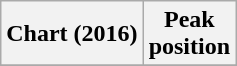<table class="wikitable sortable plainrowheaders" style="text-align:center">
<tr>
<th>Chart (2016)</th>
<th>Peak<br>position</th>
</tr>
<tr>
</tr>
</table>
